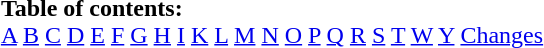<table border="0" id="toc" style="margin: 0 auto;" align=center>
<tr>
<td><strong>Table of contents:</strong><br><a href='#'>A</a> <a href='#'>B</a> <a href='#'>C</a> <a href='#'>D</a> <a href='#'>E</a> <a href='#'>F</a> <a href='#'>G</a> <a href='#'>H</a> <a href='#'>I</a> <a href='#'>K</a> <a href='#'>L</a> <a href='#'>M</a> <a href='#'>N</a> <a href='#'>O</a> <a href='#'>P</a> <a href='#'>Q</a> <a href='#'>R</a> <a href='#'>S</a> <a href='#'>T</a> <a href='#'>W</a> <a href='#'>Y</a> <a href='#'>Changes</a></td>
</tr>
</table>
